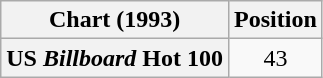<table class="wikitable plainrowheaders" style="text-align:center">
<tr>
<th>Chart (1993)</th>
<th>Position</th>
</tr>
<tr>
<th scope="row">US <em>Billboard</em> Hot 100</th>
<td>43</td>
</tr>
</table>
